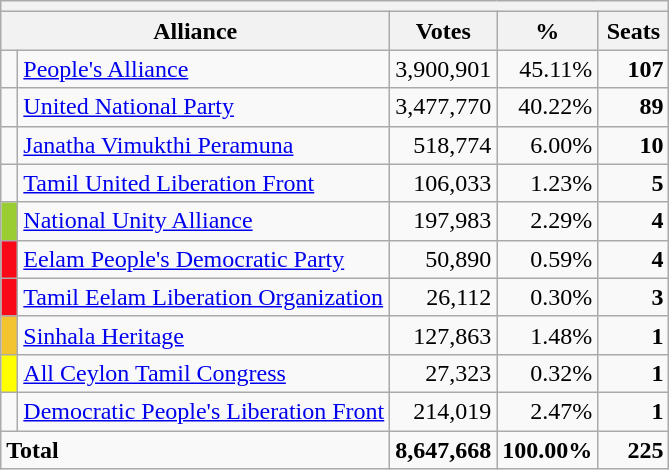<table class="wikitable" border="1" style="text-align:right;">
<tr>
<th colspan="5"></th>
</tr>
<tr>
<th colspan=2>Alliance</th>
<th width="60">Votes</th>
<th width="50">%</th>
<th width="40">Seats</th>
</tr>
<tr>
<td bgcolor=> </td>
<td align=left><a href='#'>People's Alliance</a></td>
<td>3,900,901</td>
<td>45.11%</td>
<td><strong>107</strong></td>
</tr>
<tr>
<td bgcolor=> </td>
<td align=left><a href='#'>United National Party</a></td>
<td>3,477,770</td>
<td>40.22%</td>
<td><strong>89</strong></td>
</tr>
<tr>
<td bgcolor=> </td>
<td align=left><a href='#'>Janatha Vimukthi Peramuna</a></td>
<td>518,774</td>
<td>6.00%</td>
<td><strong>10</strong></td>
</tr>
<tr>
<td bgcolor=> </td>
<td align=left><a href='#'>Tamil United Liberation Front</a></td>
<td>106,033</td>
<td>1.23%</td>
<td><strong>5</strong></td>
</tr>
<tr>
<td bgcolor=#9acd32> </td>
<td align=left><a href='#'>National Unity Alliance</a></td>
<td>197,983</td>
<td>2.29%</td>
<td><strong>4</strong></td>
</tr>
<tr>
<td bgcolor=#F90818> </td>
<td align=left><a href='#'>Eelam People's Democratic Party</a></td>
<td>50,890</td>
<td>0.59%</td>
<td><strong>4</strong></td>
</tr>
<tr>
<td bgcolor=#F90818> </td>
<td align=left><a href='#'>Tamil Eelam Liberation Organization</a></td>
<td>26,112</td>
<td>0.30%</td>
<td><strong>3</strong></td>
</tr>
<tr>
<td bgcolor="#F4C430"> </td>
<td align=left><a href='#'>Sinhala Heritage</a></td>
<td>127,863</td>
<td>1.48%</td>
<td><strong>1</strong></td>
</tr>
<tr>
<td bgcolor=#FFFF00> </td>
<td align=left><a href='#'>All Ceylon Tamil Congress</a></td>
<td>27,323</td>
<td>0.32%</td>
<td><strong>1</strong></td>
</tr>
<tr>
<td></td>
<td align=left><a href='#'>Democratic People's Liberation Front</a></td>
<td>214,019</td>
<td>2.47%</td>
<td><strong>1</strong></td>
</tr>
<tr>
<td colspan=2 align=left><strong>Total</strong></td>
<td><strong>8,647,668</strong></td>
<td><strong>100.00%</strong></td>
<td><strong>225</strong></td>
</tr>
</table>
